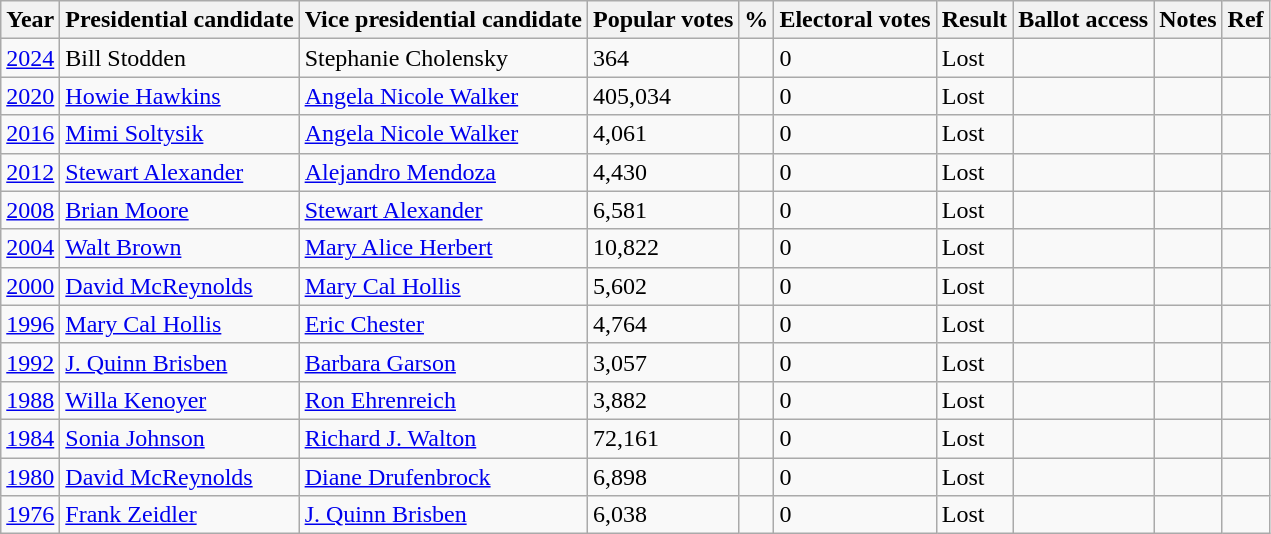<table class="wikitable sortable" style="font-size:100%">
<tr>
<th>Year</th>
<th>Presidential candidate</th>
<th>Vice presidential candidate</th>
<th>Popular votes</th>
<th>%</th>
<th>Electoral votes</th>
<th>Result</th>
<th>Ballot access</th>
<th>Notes</th>
<th>Ref</th>
</tr>
<tr>
<td><a href='#'>2024</a></td>
<td>Bill Stodden</td>
<td>Stephanie Cholensky</td>
<td>364</td>
<td></td>
<td>0</td>
<td> Lost</td>
<td></td>
<td></td>
<td></td>
</tr>
<tr>
<td><a href='#'>2020</a></td>
<td><a href='#'>Howie Hawkins</a></td>
<td><a href='#'>Angela Nicole Walker</a></td>
<td>405,034</td>
<td></td>
<td>0</td>
<td> Lost</td>
<td></td>
<td></td>
<td></td>
</tr>
<tr>
<td><a href='#'>2016</a></td>
<td><a href='#'>Mimi Soltysik</a></td>
<td><a href='#'>Angela Nicole Walker</a></td>
<td>4,061</td>
<td></td>
<td>0</td>
<td> Lost</td>
<td></td>
<td></td>
<td></td>
</tr>
<tr>
<td><a href='#'>2012</a></td>
<td><a href='#'>Stewart Alexander</a></td>
<td><a href='#'>Alejandro Mendoza</a></td>
<td>4,430</td>
<td></td>
<td>0</td>
<td> Lost</td>
<td></td>
<td></td>
<td></td>
</tr>
<tr>
<td><a href='#'>2008</a></td>
<td><a href='#'>Brian Moore</a></td>
<td><a href='#'>Stewart Alexander</a></td>
<td>6,581</td>
<td></td>
<td>0</td>
<td> Lost</td>
<td></td>
<td></td>
<td></td>
</tr>
<tr>
<td><a href='#'>2004</a></td>
<td><a href='#'>Walt Brown</a></td>
<td><a href='#'>Mary Alice Herbert</a></td>
<td>10,822</td>
<td></td>
<td>0</td>
<td> Lost</td>
<td></td>
<td></td>
<td></td>
</tr>
<tr>
<td><a href='#'>2000</a></td>
<td><a href='#'>David McReynolds</a></td>
<td><a href='#'>Mary Cal Hollis</a></td>
<td>5,602</td>
<td></td>
<td>0</td>
<td> Lost</td>
<td></td>
<td></td>
<td></td>
</tr>
<tr>
<td><a href='#'>1996</a></td>
<td><a href='#'>Mary Cal Hollis</a></td>
<td><a href='#'>Eric Chester</a></td>
<td>4,764</td>
<td></td>
<td>0</td>
<td> Lost</td>
<td></td>
<td></td>
<td></td>
</tr>
<tr>
<td><a href='#'>1992</a></td>
<td><a href='#'>J. Quinn Brisben</a></td>
<td><a href='#'>Barbara Garson</a></td>
<td>3,057</td>
<td></td>
<td>0</td>
<td> Lost</td>
<td></td>
<td></td>
<td></td>
</tr>
<tr>
<td><a href='#'>1988</a></td>
<td><a href='#'>Willa Kenoyer</a></td>
<td><a href='#'>Ron Ehrenreich</a></td>
<td>3,882</td>
<td></td>
<td>0</td>
<td> Lost</td>
<td></td>
<td></td>
<td></td>
</tr>
<tr>
<td><a href='#'>1984</a></td>
<td><a href='#'>Sonia Johnson</a></td>
<td><a href='#'>Richard J. Walton</a></td>
<td>72,161</td>
<td></td>
<td>0</td>
<td> Lost</td>
<td></td>
<td></td>
<td></td>
</tr>
<tr>
<td><a href='#'>1980</a></td>
<td><a href='#'>David McReynolds</a></td>
<td><a href='#'>Diane Drufenbrock</a></td>
<td>6,898</td>
<td></td>
<td>0</td>
<td> Lost</td>
<td></td>
<td></td>
<td></td>
</tr>
<tr>
<td><a href='#'>1976</a></td>
<td><a href='#'>Frank Zeidler</a></td>
<td><a href='#'>J. Quinn Brisben</a></td>
<td>6,038</td>
<td></td>
<td>0</td>
<td> Lost</td>
<td></td>
<td></td>
<td></td>
</tr>
</table>
